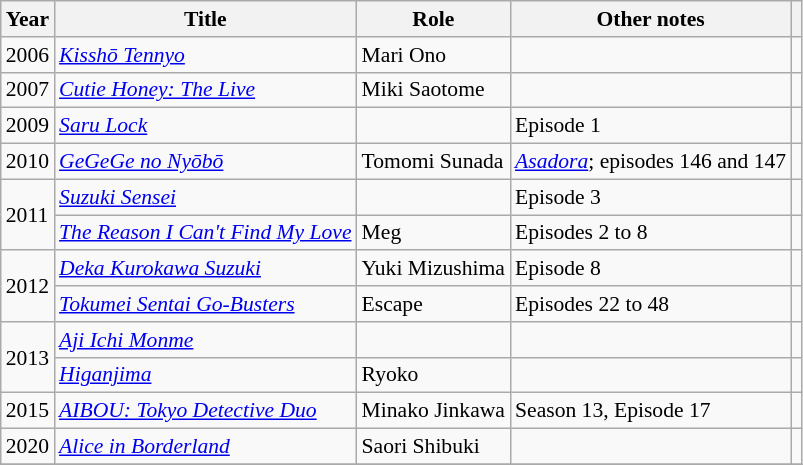<table class="wikitable" style="font-size: 90%;">
<tr>
<th>Year</th>
<th>Title</th>
<th>Role</th>
<th>Other notes</th>
<th></th>
</tr>
<tr>
<td>2006</td>
<td><em><a href='#'>Kisshō Tennyo</a></em></td>
<td>Mari Ono</td>
<td></td>
<td></td>
</tr>
<tr>
<td>2007</td>
<td><em><a href='#'>Cutie Honey: The Live</a></em></td>
<td>Miki Saotome</td>
<td></td>
<td></td>
</tr>
<tr>
<td>2009</td>
<td><em><a href='#'>Saru Lock</a></em></td>
<td></td>
<td>Episode 1</td>
<td></td>
</tr>
<tr>
<td>2010</td>
<td><em><a href='#'>GeGeGe no Nyōbō</a></em></td>
<td>Tomomi Sunada</td>
<td><em><a href='#'>Asadora</a></em>; episodes 146 and 147</td>
<td></td>
</tr>
<tr>
<td rowspan="2">2011</td>
<td><em><a href='#'>Suzuki Sensei</a></em></td>
<td></td>
<td>Episode 3</td>
<td></td>
</tr>
<tr>
<td><em><a href='#'>The Reason I Can't Find My Love</a></em></td>
<td>Meg</td>
<td>Episodes 2 to 8</td>
<td></td>
</tr>
<tr>
<td rowspan="2">2012</td>
<td><em><a href='#'>Deka Kurokawa Suzuki</a></em></td>
<td>Yuki Mizushima</td>
<td>Episode 8</td>
<td></td>
</tr>
<tr>
<td><em><a href='#'>Tokumei Sentai Go-Busters</a></em></td>
<td>Escape</td>
<td>Episodes 22 to 48</td>
<td></td>
</tr>
<tr>
<td rowspan="2">2013</td>
<td><em><a href='#'>Aji Ichi Monme</a></em></td>
<td></td>
<td></td>
<td></td>
</tr>
<tr>
<td><em><a href='#'>Higanjima</a></em></td>
<td>Ryoko</td>
<td></td>
<td></td>
</tr>
<tr>
<td>2015</td>
<td><em><a href='#'>AIBOU: Tokyo Detective Duo</a></em></td>
<td>Minako Jinkawa</td>
<td>Season 13, Episode 17</td>
<td></td>
</tr>
<tr>
<td>2020</td>
<td><em><a href='#'>Alice in Borderland</a></em></td>
<td>Saori Shibuki</td>
<td></td>
<td></td>
</tr>
<tr>
</tr>
</table>
